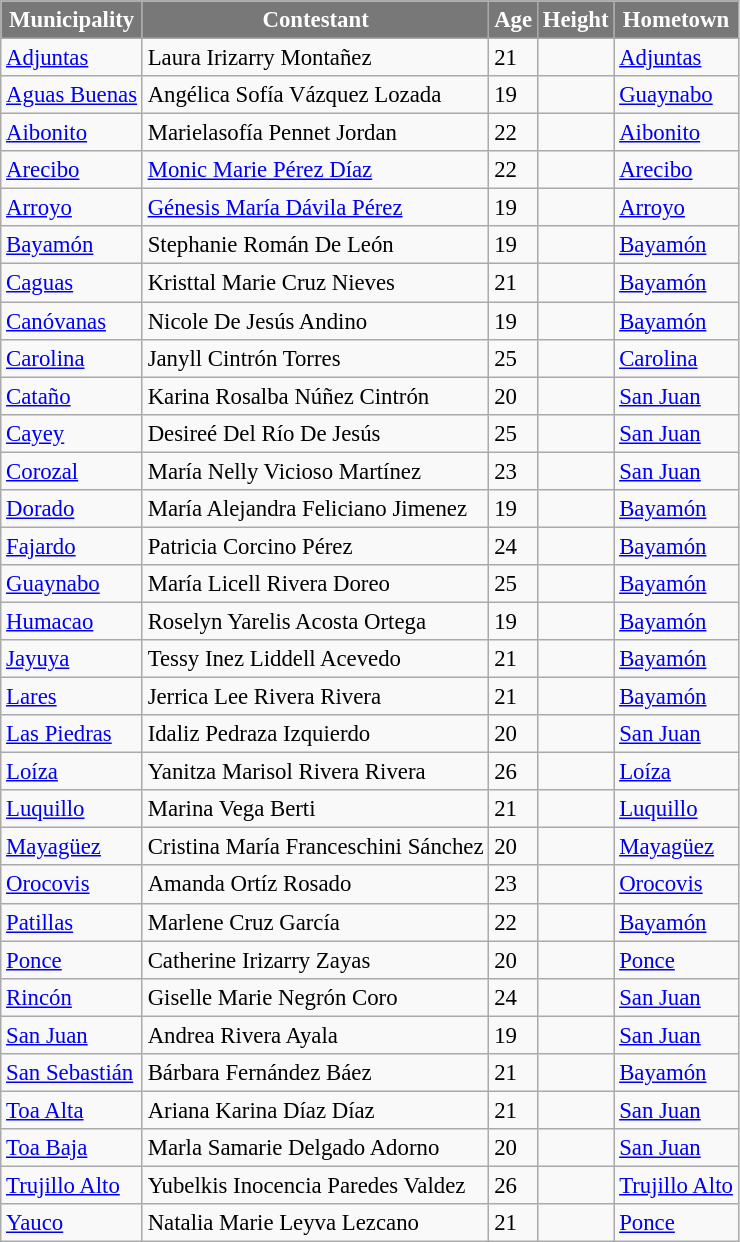<table class="wikitable sortable" style="font-size: 95%;">
<tr>
<th style="background-color:#787878;color:#FFFFFF;">Municipality</th>
<th style="background-color:#787878;color:#FFFFFF;">Contestant</th>
<th style="background-color:#787878;color:#FFFFFF;">Age</th>
<th style="background-color:#787878;color:#FFFFFF;">Height</th>
<th style="background-color:#787878;color:#FFFFFF;">Hometown</th>
</tr>
<tr>
<td><a href='#'>Adjuntas</a></td>
<td>Laura Irizarry Montañez</td>
<td>21</td>
<td></td>
<td><a href='#'>Adjuntas</a></td>
</tr>
<tr>
<td><a href='#'>Aguas Buenas</a></td>
<td>Angélica Sofía Vázquez Lozada</td>
<td>19</td>
<td></td>
<td><a href='#'>Guaynabo</a></td>
</tr>
<tr>
<td><a href='#'>Aibonito</a></td>
<td>Marielasofía Pennet Jordan</td>
<td>22</td>
<td></td>
<td><a href='#'>Aibonito</a></td>
</tr>
<tr>
<td><a href='#'>Arecibo</a></td>
<td><a href='#'>Monic Marie Pérez Díaz</a></td>
<td>22</td>
<td></td>
<td><a href='#'>Arecibo</a></td>
</tr>
<tr>
<td><a href='#'>Arroyo</a></td>
<td><a href='#'>Génesis María Dávila Pérez</a></td>
<td>19</td>
<td></td>
<td><a href='#'>Arroyo</a></td>
</tr>
<tr>
<td><a href='#'>Bayamón</a></td>
<td>Stephanie Román De León</td>
<td>19</td>
<td></td>
<td><a href='#'>Bayamón</a></td>
</tr>
<tr>
<td><a href='#'>Caguas</a></td>
<td>Kristtal Marie Cruz Nieves</td>
<td>21</td>
<td></td>
<td><a href='#'>Bayamón</a></td>
</tr>
<tr>
<td><a href='#'>Canóvanas</a></td>
<td>Nicole De Jesús Andino</td>
<td>19</td>
<td></td>
<td><a href='#'>Bayamón</a></td>
</tr>
<tr>
<td><a href='#'>Carolina</a></td>
<td>Janyll Cintrón Torres</td>
<td>25</td>
<td></td>
<td><a href='#'>Carolina</a></td>
</tr>
<tr>
<td><a href='#'>Cataño</a></td>
<td>Karina Rosalba Núñez Cintrón</td>
<td>20</td>
<td></td>
<td><a href='#'>San Juan</a></td>
</tr>
<tr>
<td><a href='#'>Cayey</a></td>
<td>Desireé Del Río De Jesús</td>
<td>25</td>
<td></td>
<td><a href='#'>San Juan</a></td>
</tr>
<tr>
<td><a href='#'>Corozal</a></td>
<td>María Nelly Vicioso Martínez</td>
<td>23</td>
<td></td>
<td><a href='#'>San Juan</a></td>
</tr>
<tr>
<td><a href='#'>Dorado</a></td>
<td>María Alejandra Feliciano Jimenez</td>
<td>19</td>
<td></td>
<td><a href='#'>Bayamón</a></td>
</tr>
<tr>
<td><a href='#'>Fajardo</a></td>
<td>Patricia Corcino Pérez</td>
<td>24</td>
<td></td>
<td><a href='#'>Bayamón</a></td>
</tr>
<tr>
<td><a href='#'>Guaynabo</a></td>
<td>María Licell Rivera Doreo</td>
<td>25</td>
<td></td>
<td><a href='#'>Bayamón</a></td>
</tr>
<tr>
<td><a href='#'>Humacao</a></td>
<td>Roselyn Yarelis Acosta Ortega</td>
<td>19</td>
<td></td>
<td><a href='#'>Bayamón</a></td>
</tr>
<tr>
<td><a href='#'>Jayuya</a></td>
<td>Tessy Inez Liddell Acevedo</td>
<td>21</td>
<td></td>
<td><a href='#'>Bayamón</a></td>
</tr>
<tr>
<td><a href='#'>Lares</a></td>
<td>Jerrica Lee Rivera Rivera</td>
<td>21</td>
<td></td>
<td><a href='#'>Bayamón</a></td>
</tr>
<tr>
<td><a href='#'>Las Piedras</a></td>
<td>Idaliz Pedraza Izquierdo</td>
<td>20</td>
<td></td>
<td><a href='#'>San Juan</a></td>
</tr>
<tr>
<td><a href='#'>Loíza</a></td>
<td>Yanitza Marisol Rivera Rivera</td>
<td>26</td>
<td></td>
<td><a href='#'>Loíza</a></td>
</tr>
<tr>
<td><a href='#'>Luquillo</a></td>
<td>Marina Vega Berti</td>
<td>21</td>
<td></td>
<td><a href='#'>Luquillo</a></td>
</tr>
<tr>
<td><a href='#'>Mayagüez</a></td>
<td>Cristina María Franceschini Sánchez</td>
<td>20</td>
<td></td>
<td><a href='#'>Mayagüez</a></td>
</tr>
<tr>
<td><a href='#'>Orocovis</a></td>
<td>Amanda Ortíz Rosado</td>
<td>23</td>
<td></td>
<td><a href='#'>Orocovis</a></td>
</tr>
<tr>
<td><a href='#'>Patillas</a></td>
<td>Marlene Cruz García</td>
<td>22</td>
<td></td>
<td><a href='#'>Bayamón</a></td>
</tr>
<tr>
<td><a href='#'>Ponce</a></td>
<td>Catherine Irizarry Zayas</td>
<td>20</td>
<td></td>
<td><a href='#'>Ponce</a></td>
</tr>
<tr>
<td><a href='#'>Rincón</a></td>
<td>Giselle Marie Negrón Coro</td>
<td>24</td>
<td></td>
<td><a href='#'>San Juan</a></td>
</tr>
<tr>
<td><a href='#'>San Juan</a></td>
<td>Andrea Rivera Ayala</td>
<td>19</td>
<td></td>
<td><a href='#'>San Juan</a></td>
</tr>
<tr>
<td><a href='#'>San Sebastián</a></td>
<td>Bárbara Fernández Báez</td>
<td>21</td>
<td></td>
<td><a href='#'>Bayamón</a></td>
</tr>
<tr>
<td><a href='#'>Toa Alta</a></td>
<td>Ariana Karina Díaz Díaz</td>
<td>21</td>
<td></td>
<td><a href='#'>San Juan</a></td>
</tr>
<tr>
<td><a href='#'>Toa Baja</a></td>
<td>Marla Samarie Delgado Adorno</td>
<td>20</td>
<td></td>
<td><a href='#'>San Juan</a></td>
</tr>
<tr>
<td><a href='#'>Trujillo Alto</a></td>
<td>Yubelkis Inocencia Paredes Valdez</td>
<td>26</td>
<td></td>
<td><a href='#'>Trujillo Alto</a></td>
</tr>
<tr>
<td><a href='#'>Yauco</a></td>
<td>Natalia Marie Leyva Lezcano</td>
<td>21</td>
<td></td>
<td><a href='#'>Ponce</a></td>
</tr>
</table>
